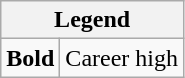<table class="wikitable mw-collapsible">
<tr>
<th colspan="2">Legend</th>
</tr>
<tr>
<td><strong>Bold</strong></td>
<td>Career high</td>
</tr>
</table>
